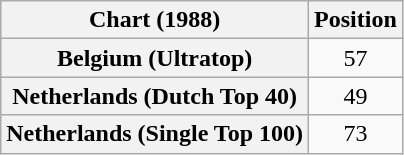<table class="wikitable sortable plainrowheaders" style="text-align:center">
<tr>
<th>Chart (1988)</th>
<th>Position</th>
</tr>
<tr>
<th scope="row">Belgium (Ultratop)</th>
<td>57</td>
</tr>
<tr>
<th scope="row">Netherlands (Dutch Top 40)</th>
<td>49</td>
</tr>
<tr>
<th scope="row">Netherlands (Single Top 100)</th>
<td>73</td>
</tr>
</table>
